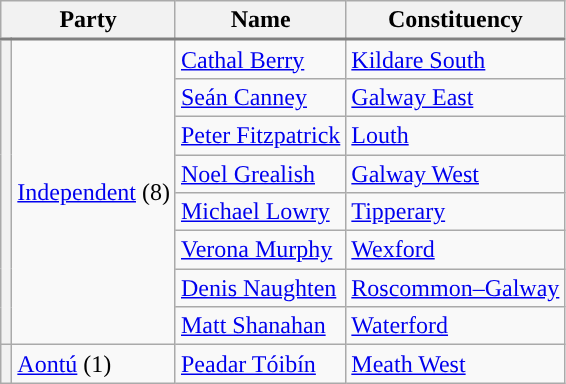<table class="wikitable sortable">
<tr style="border-bottom: 2px solid gray;">
<th colspan=2>Party</th>
<th>Name</th>
<th>Constituency</th>
</tr>
<tr>
<th rowspan=8 style="background-color:"></th>
<td rowspan=8><a href='#'>Independent</a> (8)</td>
<td data-sort-value="Berry, Cathal"><a href='#'>Cathal Berry</a></td>
<td><a href='#'>Kildare South</a></td>
</tr>
<tr>
<td data-sort-value="Canney, Sean"><a href='#'>Seán Canney</a></td>
<td><a href='#'>Galway East</a></td>
</tr>
<tr>
<td data-sort-value="Fitzpatrick, Peter"><a href='#'>Peter Fitzpatrick</a></td>
<td><a href='#'>Louth</a></td>
</tr>
<tr>
<td data-sort-value="Grealish, Noel"><a href='#'>Noel Grealish</a></td>
<td><a href='#'>Galway West</a></td>
</tr>
<tr>
<td data-sort-value="Lowry, Michael"><a href='#'>Michael Lowry</a></td>
<td><a href='#'>Tipperary</a></td>
</tr>
<tr>
<td data-sort-value="Murphy, Verona"><a href='#'>Verona Murphy</a></td>
<td><a href='#'>Wexford</a></td>
</tr>
<tr>
<td data-sort-value="Collins, Michael"><a href='#'>Denis Naughten</a></td>
<td><a href='#'>Roscommon–Galway</a></td>
</tr>
<tr>
<td data-sort-value="Shanahan, Matt"><a href='#'>Matt Shanahan</a></td>
<td><a href='#'>Waterford</a></td>
</tr>
<tr>
<th rowspan=1 style="background-color:"></th>
<td><a href='#'>Aontú</a> (1)</td>
<td data-sort-value="Toibin, Peadar"><a href='#'>Peadar Tóibín</a></td>
<td><a href='#'>Meath West</a></td>
</tr>
</table>
